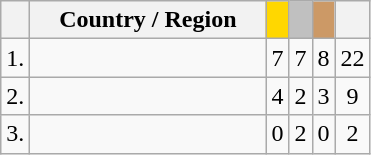<table class="wikitable" style="text-align: center; white-space: nowrap">
<tr>
<th></th>
<th style="width:150px">Country / Region</th>
<th style="background:gold"></th>
<th style="background:silver"></th>
<th style="background:#C96"></th>
<th style="width:16px"></th>
</tr>
<tr>
<td>1.</td>
<td style="text-align: left"></td>
<td>7</td>
<td>7</td>
<td>8</td>
<td>22</td>
</tr>
<tr>
<td>2.</td>
<td style="text-align: left"></td>
<td>4</td>
<td>2</td>
<td>3</td>
<td>9</td>
</tr>
<tr>
<td>3.</td>
<td style="text-align: left"></td>
<td>0</td>
<td>2</td>
<td>0</td>
<td>2</td>
</tr>
</table>
